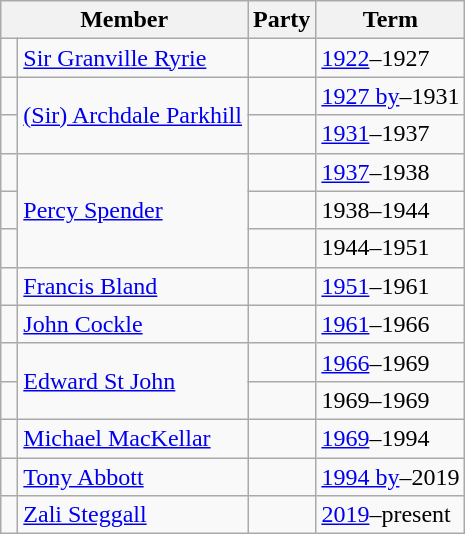<table class="wikitable">
<tr>
<th colspan="2">Member</th>
<th>Party</th>
<th>Term</th>
</tr>
<tr>
<td> </td>
<td><a href='#'>Sir Granville Ryrie</a></td>
<td></td>
<td><a href='#'>1922</a>–1927</td>
</tr>
<tr>
<td> </td>
<td rowspan="2"><a href='#'>(Sir) Archdale Parkhill</a></td>
<td></td>
<td><a href='#'>1927 by</a>–1931</td>
</tr>
<tr>
<td> </td>
<td></td>
<td><a href='#'>1931</a>–1937</td>
</tr>
<tr>
<td> </td>
<td rowspan="3"><a href='#'>Percy Spender</a></td>
<td></td>
<td><a href='#'>1937</a>–1938</td>
</tr>
<tr>
<td> </td>
<td></td>
<td>1938–1944</td>
</tr>
<tr>
<td> </td>
<td></td>
<td>1944–1951</td>
</tr>
<tr>
<td> </td>
<td><a href='#'>Francis Bland</a></td>
<td></td>
<td><a href='#'>1951</a>–1961</td>
</tr>
<tr>
<td> </td>
<td><a href='#'>John Cockle</a></td>
<td></td>
<td><a href='#'>1961</a>–1966</td>
</tr>
<tr>
<td> </td>
<td rowspan="2"><a href='#'>Edward St John</a></td>
<td></td>
<td><a href='#'>1966</a>–1969</td>
</tr>
<tr>
<td> </td>
<td></td>
<td>1969–1969</td>
</tr>
<tr>
<td> </td>
<td><a href='#'>Michael MacKellar</a></td>
<td></td>
<td><a href='#'>1969</a>–1994</td>
</tr>
<tr>
<td> </td>
<td><a href='#'>Tony Abbott</a></td>
<td></td>
<td><a href='#'>1994 by</a>–2019</td>
</tr>
<tr>
<td> </td>
<td><a href='#'>Zali Steggall</a></td>
<td></td>
<td><a href='#'>2019</a>–present</td>
</tr>
</table>
